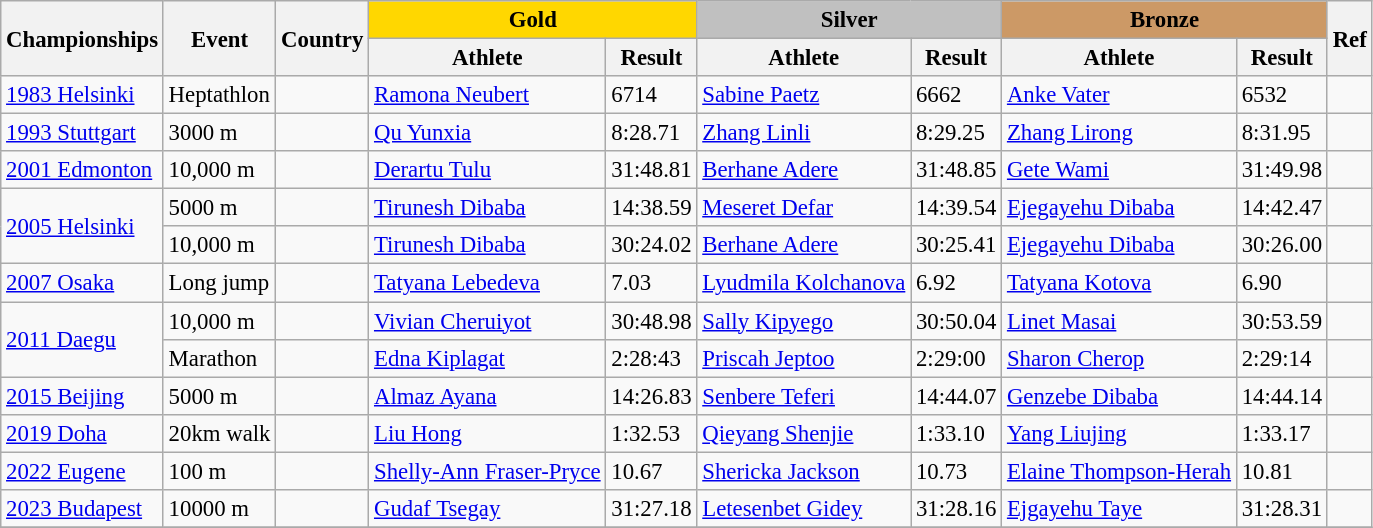<table class="wikitable" style="font-size:95%;">
<tr>
<th rowspan=2>Championships</th>
<th rowspan=2>Event</th>
<th rowspan=2>Country</th>
<th colspan=2 style="background-color:gold;">Gold</th>
<th colspan=2 style="background-color:silver;">Silver</th>
<th colspan=2 style="background-color:#cc9966;">Bronze</th>
<th rowspan=2>Ref</th>
</tr>
<tr>
<th>Athlete</th>
<th>Result</th>
<th>Athlete</th>
<th>Result</th>
<th>Athlete</th>
<th>Result</th>
</tr>
<tr>
<td><a href='#'>1983 Helsinki</a></td>
<td>Heptathlon<br></td>
<td></td>
<td><a href='#'>Ramona Neubert</a></td>
<td>6714</td>
<td><a href='#'>Sabine Paetz</a></td>
<td>6662</td>
<td><a href='#'>Anke Vater</a></td>
<td>6532</td>
<td></td>
</tr>
<tr>
<td><a href='#'>1993 Stuttgart</a></td>
<td>3000 m<br></td>
<td></td>
<td><a href='#'>Qu Yunxia</a></td>
<td>8:28.71</td>
<td><a href='#'>Zhang Linli</a></td>
<td>8:29.25</td>
<td><a href='#'>Zhang Lirong</a></td>
<td>8:31.95</td>
<td></td>
</tr>
<tr>
<td><a href='#'>2001 Edmonton</a></td>
<td>10,000 m<br></td>
<td></td>
<td><a href='#'>Derartu Tulu</a></td>
<td>31:48.81</td>
<td><a href='#'>Berhane Adere</a></td>
<td>31:48.85</td>
<td><a href='#'>Gete Wami</a></td>
<td>31:49.98</td>
<td></td>
</tr>
<tr>
<td rowspan=2><a href='#'>2005 Helsinki</a></td>
<td>5000 m<br></td>
<td></td>
<td><a href='#'>Tirunesh Dibaba</a></td>
<td>14:38.59</td>
<td><a href='#'>Meseret Defar</a></td>
<td>14:39.54</td>
<td><a href='#'>Ejegayehu Dibaba</a></td>
<td>14:42.47</td>
<td></td>
</tr>
<tr>
<td>10,000 m<br></td>
<td></td>
<td><a href='#'>Tirunesh Dibaba</a></td>
<td>30:24.02</td>
<td><a href='#'>Berhane Adere</a></td>
<td>30:25.41</td>
<td><a href='#'>Ejegayehu Dibaba</a></td>
<td>30:26.00</td>
<td></td>
</tr>
<tr>
<td><a href='#'>2007 Osaka</a></td>
<td>Long jump<br></td>
<td></td>
<td><a href='#'>Tatyana Lebedeva</a></td>
<td>7.03</td>
<td><a href='#'>Lyudmila Kolchanova</a></td>
<td>6.92</td>
<td><a href='#'>Tatyana Kotova</a></td>
<td>6.90</td>
<td></td>
</tr>
<tr>
<td rowspan=2><a href='#'>2011 Daegu</a></td>
<td>10,000 m<br></td>
<td></td>
<td><a href='#'>Vivian Cheruiyot</a></td>
<td>30:48.98</td>
<td><a href='#'>Sally Kipyego</a></td>
<td>30:50.04</td>
<td><a href='#'>Linet Masai</a></td>
<td>30:53.59</td>
<td></td>
</tr>
<tr>
<td>Marathon<br></td>
<td></td>
<td><a href='#'>Edna Kiplagat</a></td>
<td>2:28:43</td>
<td><a href='#'>Priscah Jeptoo</a></td>
<td>2:29:00</td>
<td><a href='#'>Sharon Cherop</a></td>
<td>2:29:14</td>
<td></td>
</tr>
<tr>
<td><a href='#'>2015 Beijing</a></td>
<td>5000 m<br></td>
<td></td>
<td><a href='#'>Almaz Ayana</a></td>
<td>14:26.83 </td>
<td><a href='#'>Senbere Teferi</a></td>
<td>14:44.07</td>
<td><a href='#'>Genzebe Dibaba</a></td>
<td>14:44.14</td>
<td></td>
</tr>
<tr>
<td><a href='#'>2019 Doha</a></td>
<td>20km walk<br></td>
<td></td>
<td><a href='#'>Liu Hong</a></td>
<td>1:32.53</td>
<td><a href='#'>Qieyang Shenjie</a></td>
<td>1:33.10</td>
<td><a href='#'>Yang Liujing</a></td>
<td>1:33.17</td>
<td></td>
</tr>
<tr>
<td><a href='#'>2022 Eugene</a></td>
<td>100 m<br></td>
<td></td>
<td><a href='#'>Shelly-Ann Fraser-Pryce</a></td>
<td>10.67 </td>
<td><a href='#'>Shericka Jackson</a></td>
<td>10.73</td>
<td><a href='#'>Elaine Thompson-Herah</a></td>
<td>10.81</td>
<td></td>
</tr>
<tr>
<td><a href='#'>2023 Budapest</a></td>
<td>10000 m<br></td>
<td></td>
<td><a href='#'>Gudaf Tsegay</a></td>
<td>31:27.18</td>
<td><a href='#'>Letesenbet Gidey</a></td>
<td>31:28.16</td>
<td><a href='#'>Ejgayehu Taye</a></td>
<td>31:28.31</td>
<td></td>
</tr>
<tr>
</tr>
</table>
